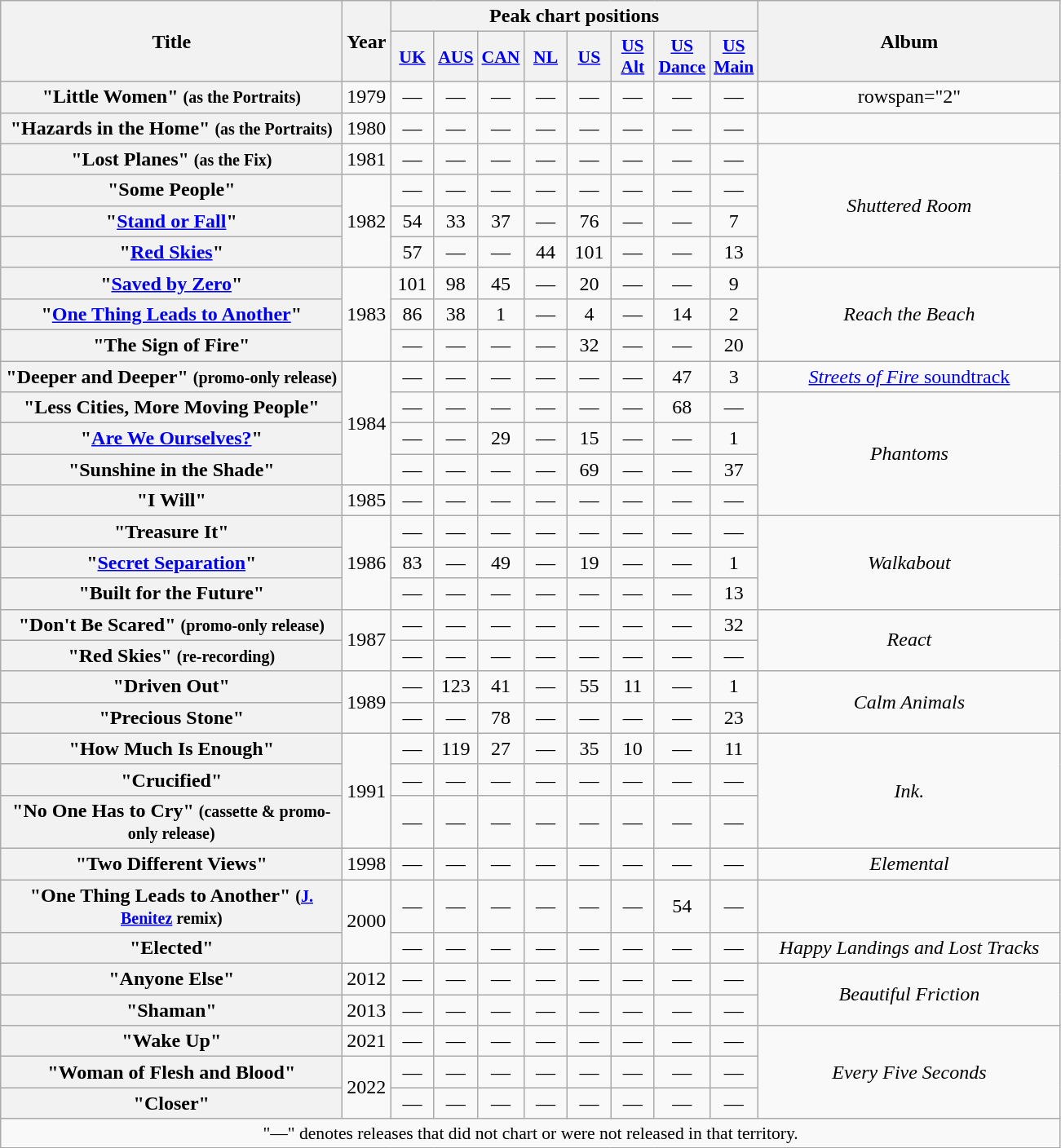<table class="wikitable plainrowheaders" style="text-align:center;">
<tr>
<th rowspan="2" scope="col" style="width:17em;">Title</th>
<th rowspan="2" scope="col" style="width:2em;">Year</th>
<th colspan="8">Peak chart positions</th>
<th rowspan="2" style="width:15em;">Album</th>
</tr>
<tr>
<th scope="col" style="width:2em;font-size:90%;"><a href='#'>UK</a><br></th>
<th scope="col" style="width:2em;font-size:90%;"><a href='#'>AUS</a><br></th>
<th scope="col" style="width:2em;font-size:90%;"><a href='#'>CAN</a><br></th>
<th scope="col" style="width:2em;font-size:90%;"><a href='#'>NL</a><br></th>
<th scope="col" style="width:2em;font-size:90%;"><a href='#'>US</a><br></th>
<th scope="col" style="width:2em;font-size:90%;"><a href='#'>US Alt</a><br></th>
<th scope="col" style="width:2em;font-size:90%;"><a href='#'>US Dance</a><br></th>
<th scope="col" style="width:2em;font-size:90%;"><a href='#'>US Main</a><br></th>
</tr>
<tr>
<th scope="row">"Little Women" <small>(as the Portraits)</small></th>
<td>1979</td>
<td>—</td>
<td>—</td>
<td>—</td>
<td>—</td>
<td>—</td>
<td>—</td>
<td>—</td>
<td>—</td>
<td>rowspan="2" </td>
</tr>
<tr>
<th scope="row">"Hazards in the Home" <small>(as the Portraits)</small></th>
<td>1980</td>
<td>—</td>
<td>—</td>
<td>—</td>
<td>—</td>
<td>—</td>
<td>—</td>
<td>—</td>
<td>—</td>
</tr>
<tr>
<th scope="row">"Lost Planes" <small>(as the Fix)</small></th>
<td>1981</td>
<td>—</td>
<td>—</td>
<td>—</td>
<td>—</td>
<td>—</td>
<td>—</td>
<td>—</td>
<td>—</td>
<td rowspan="4"><em>Shuttered Room</em></td>
</tr>
<tr>
<th scope="row">"Some People"</th>
<td rowspan="3">1982</td>
<td>—</td>
<td>—</td>
<td>—</td>
<td>—</td>
<td>—</td>
<td>—</td>
<td>—</td>
<td>—</td>
</tr>
<tr>
<th scope="row">"<a href='#'>Stand or Fall</a>"</th>
<td>54</td>
<td>33</td>
<td>37</td>
<td>—</td>
<td>76</td>
<td>—</td>
<td>—</td>
<td>7</td>
</tr>
<tr>
<th scope="row">"<a href='#'>Red Skies</a>"</th>
<td>57</td>
<td>—</td>
<td>—</td>
<td>44</td>
<td>101</td>
<td>—</td>
<td>—</td>
<td>13</td>
</tr>
<tr>
<th scope="row">"<a href='#'>Saved by Zero</a>"</th>
<td rowspan="3">1983</td>
<td>101</td>
<td>98</td>
<td>45</td>
<td>—</td>
<td>20</td>
<td>—</td>
<td>—</td>
<td>9</td>
<td rowspan="3"><em>Reach the Beach</em></td>
</tr>
<tr>
<th scope="row">"<a href='#'>One Thing Leads to Another</a>"</th>
<td>86</td>
<td>38</td>
<td>1</td>
<td>—</td>
<td>4</td>
<td>—</td>
<td>14</td>
<td>2</td>
</tr>
<tr>
<th scope="row">"The Sign of Fire"</th>
<td>—</td>
<td>—</td>
<td>—</td>
<td>—</td>
<td>32</td>
<td>—</td>
<td>—</td>
<td>20</td>
</tr>
<tr>
<th scope="row">"Deeper and Deeper" <small>(promo-only release)</small></th>
<td rowspan="4">1984</td>
<td>—</td>
<td>—</td>
<td>—</td>
<td>—</td>
<td>—</td>
<td>—</td>
<td>47</td>
<td>3</td>
<td><a href='#'><em>Streets of Fire</em> soundtrack</a></td>
</tr>
<tr>
<th scope="row">"Less Cities, More Moving People"</th>
<td>—</td>
<td>—</td>
<td>—</td>
<td>—</td>
<td>—</td>
<td>—</td>
<td>68</td>
<td>—</td>
<td rowspan="4"><em>Phantoms</em></td>
</tr>
<tr>
<th scope="row">"<a href='#'>Are We Ourselves?</a>"</th>
<td>—</td>
<td>—</td>
<td>29</td>
<td>—</td>
<td>15</td>
<td>—</td>
<td>—</td>
<td>1</td>
</tr>
<tr>
<th scope="row">"Sunshine in the Shade"</th>
<td>—</td>
<td>—</td>
<td>—</td>
<td>—</td>
<td>69</td>
<td>—</td>
<td>—</td>
<td>37</td>
</tr>
<tr>
<th scope="row">"I Will"</th>
<td>1985</td>
<td>—</td>
<td>—</td>
<td>—</td>
<td>—</td>
<td>—</td>
<td>—</td>
<td>—</td>
<td>—</td>
</tr>
<tr>
<th scope="row">"Treasure It"</th>
<td rowspan="3">1986</td>
<td>—</td>
<td>—</td>
<td>—</td>
<td>—</td>
<td>—</td>
<td>—</td>
<td>—</td>
<td>—</td>
<td rowspan="3"><em>Walkabout</em></td>
</tr>
<tr>
<th scope="row">"<a href='#'>Secret Separation</a>"</th>
<td>83</td>
<td>—</td>
<td>49</td>
<td>—</td>
<td>19</td>
<td>—</td>
<td>—</td>
<td>1</td>
</tr>
<tr>
<th scope="row">"Built for the Future"</th>
<td>—</td>
<td>—</td>
<td>—</td>
<td>—</td>
<td>—</td>
<td>—</td>
<td>—</td>
<td>13</td>
</tr>
<tr>
<th scope="row">"Don't Be Scared" <small>(promo-only release)</small></th>
<td rowspan="2">1987</td>
<td>—</td>
<td>—</td>
<td>—</td>
<td>—</td>
<td>—</td>
<td>—</td>
<td>—</td>
<td>32</td>
<td rowspan="2"><em>React</em></td>
</tr>
<tr>
<th scope="row">"Red Skies" <small>(re-recording)</small></th>
<td>—</td>
<td>—</td>
<td>—</td>
<td>—</td>
<td>—</td>
<td>—</td>
<td>—</td>
<td>—</td>
</tr>
<tr>
<th scope="row">"Driven Out"</th>
<td rowspan="2">1989</td>
<td>—</td>
<td>123</td>
<td>41</td>
<td>—</td>
<td>55</td>
<td>11</td>
<td>—</td>
<td>1</td>
<td rowspan="2"><em>Calm Animals</em></td>
</tr>
<tr>
<th scope="row">"Precious Stone"</th>
<td>—</td>
<td>—</td>
<td>78</td>
<td>—</td>
<td>—</td>
<td>—</td>
<td>—</td>
<td>23</td>
</tr>
<tr>
<th scope="row">"How Much Is Enough"</th>
<td rowspan="3">1991</td>
<td>—</td>
<td>119</td>
<td>27</td>
<td>—</td>
<td>35</td>
<td>10</td>
<td>—</td>
<td>11</td>
<td rowspan="3"><em>Ink.</em></td>
</tr>
<tr>
<th scope="row">"Crucified"</th>
<td>—</td>
<td>—</td>
<td>—</td>
<td>—</td>
<td>—</td>
<td>—</td>
<td>—</td>
<td>—</td>
</tr>
<tr>
<th scope="row">"No One Has to Cry" <small>(cassette & promo-only release)</small></th>
<td>—</td>
<td>—</td>
<td>—</td>
<td>—</td>
<td>—</td>
<td>—</td>
<td>—</td>
<td>—</td>
</tr>
<tr>
<th scope="row">"Two Different Views"</th>
<td>1998</td>
<td>—</td>
<td>—</td>
<td>—</td>
<td>—</td>
<td>—</td>
<td>—</td>
<td>—</td>
<td>—</td>
<td><em>Elemental</em></td>
</tr>
<tr>
<th scope="row">"One Thing Leads to Another" <small>(<a href='#'>J. Benitez</a> remix)</small></th>
<td rowspan="2">2000</td>
<td>—</td>
<td>—</td>
<td>—</td>
<td>—</td>
<td>—</td>
<td>—</td>
<td>54</td>
<td>—</td>
<td></td>
</tr>
<tr>
<th scope="row">"Elected"</th>
<td>—</td>
<td>—</td>
<td>—</td>
<td>—</td>
<td>—</td>
<td>—</td>
<td>—</td>
<td>—</td>
<td><em>Happy Landings and Lost Tracks</em></td>
</tr>
<tr>
<th scope="row">"Anyone Else"</th>
<td>2012</td>
<td>—</td>
<td>—</td>
<td>—</td>
<td>—</td>
<td>—</td>
<td>—</td>
<td>—</td>
<td>—</td>
<td rowspan="2"><em>Beautiful Friction</em></td>
</tr>
<tr>
<th scope="row">"Shaman"</th>
<td>2013</td>
<td>—</td>
<td>—</td>
<td>—</td>
<td>—</td>
<td>—</td>
<td>—</td>
<td>—</td>
<td>—</td>
</tr>
<tr>
<th scope="row">"Wake Up"</th>
<td>2021</td>
<td>—</td>
<td>—</td>
<td>—</td>
<td>—</td>
<td>—</td>
<td>—</td>
<td>—</td>
<td>—</td>
<td rowspan="3"><em>Every Five Seconds</em></td>
</tr>
<tr>
<th scope="row">"Woman of Flesh and Blood"</th>
<td rowspan="2">2022</td>
<td>—</td>
<td>—</td>
<td>—</td>
<td>—</td>
<td>—</td>
<td>—</td>
<td>—</td>
<td>—</td>
</tr>
<tr>
<th scope="row">"Closer"</th>
<td>—</td>
<td>—</td>
<td>—</td>
<td>—</td>
<td>—</td>
<td>—</td>
<td>—</td>
<td>—</td>
</tr>
<tr>
<td colspan="11" style="font-size:90%">"—" denotes releases that did not chart or were not released in that territory.</td>
</tr>
</table>
